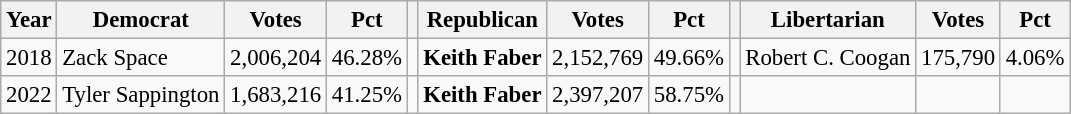<table class="wikitable" style="font-size:95%">
<tr>
<th>Year</th>
<th>Democrat</th>
<th>Votes</th>
<th>Pct</th>
<th></th>
<th>Republican</th>
<th>Votes</th>
<th>Pct</th>
<th></th>
<th>Libertarian</th>
<th>Votes</th>
<th>Pct</th>
</tr>
<tr>
<td>2018</td>
<td>Zack Space</td>
<td>2,006,204</td>
<td>46.28%</td>
<td></td>
<td><strong>Keith Faber</strong></td>
<td>2,152,769</td>
<td>49.66%</td>
<td></td>
<td>Robert C. Coogan</td>
<td>175,790</td>
<td>4.06%</td>
</tr>
<tr>
<td>2022</td>
<td>Tyler Sappington</td>
<td>1,683,216</td>
<td>41.25%</td>
<td></td>
<td><strong>Keith Faber</strong></td>
<td>2,397,207</td>
<td>58.75%</td>
<td></td>
<td></td>
<td></td>
<td></td>
</tr>
</table>
